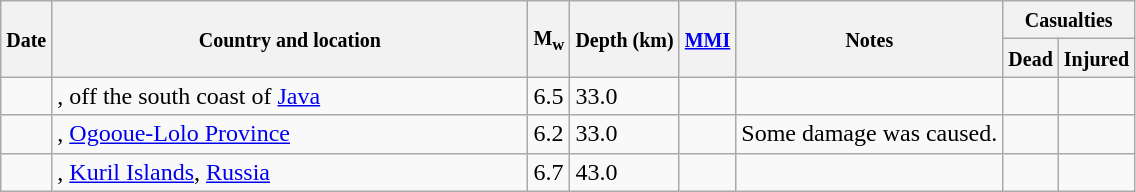<table class="wikitable sortable sort-under" style="border:1px black; margin-left:1em;">
<tr>
<th rowspan="2"><small>Date</small></th>
<th rowspan="2" style="width: 310px"><small>Country and location</small></th>
<th rowspan="2"><small>M<sub>w</sub></small></th>
<th rowspan="2"><small>Depth (km)</small></th>
<th rowspan="2"><small><a href='#'>MMI</a></small></th>
<th rowspan="2" class="unsortable"><small>Notes</small></th>
<th colspan="2"><small>Casualties</small></th>
</tr>
<tr>
<th><small>Dead</small></th>
<th><small>Injured</small></th>
</tr>
<tr>
<td></td>
<td>, off the south coast of <a href='#'>Java</a></td>
<td>6.5</td>
<td>33.0</td>
<td></td>
<td></td>
<td></td>
<td></td>
</tr>
<tr>
<td></td>
<td>, <a href='#'>Ogooue-Lolo Province</a></td>
<td>6.2</td>
<td>33.0</td>
<td></td>
<td>Some damage was caused.</td>
<td></td>
<td></td>
</tr>
<tr>
<td></td>
<td>, <a href='#'>Kuril Islands</a>, <a href='#'>Russia</a></td>
<td>6.7</td>
<td>43.0</td>
<td></td>
<td></td>
<td></td>
<td></td>
</tr>
</table>
